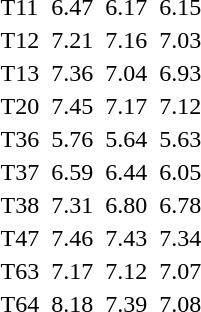<table>
<tr>
<td>T11 <br></td>
<td></td>
<td>6.47</td>
<td></td>
<td>6.17</td>
<td></td>
<td>6.15</td>
</tr>
<tr>
<td>T12 <br></td>
<td></td>
<td>7.21</td>
<td></td>
<td>7.16 </td>
<td></td>
<td>7.03</td>
</tr>
<tr>
<td>T13 <br></td>
<td></td>
<td>7.36 </td>
<td></td>
<td>7.04</td>
<td></td>
<td>6.93</td>
</tr>
<tr>
<td>T20 <br></td>
<td></td>
<td>7.45</td>
<td></td>
<td>7.17</td>
<td></td>
<td>7.12 </td>
</tr>
<tr>
<td>T36 <br></td>
<td></td>
<td>5.76 </td>
<td></td>
<td>5.64 </td>
<td></td>
<td>5.63</td>
</tr>
<tr>
<td>T37 <br></td>
<td></td>
<td>6.59 </td>
<td></td>
<td>6.44</td>
<td></td>
<td>6.05</td>
</tr>
<tr>
<td>T38 <br></td>
<td></td>
<td>7.31 <strong></strong></td>
<td></td>
<td>6.80</td>
<td></td>
<td>6.78 </td>
</tr>
<tr>
<td>T47 <br></td>
<td></td>
<td>7.46 </td>
<td></td>
<td>7.43</td>
<td></td>
<td>7.34</td>
</tr>
<tr>
<td>T63 <br></td>
<td></td>
<td>7.17 <strong></strong></td>
<td></td>
<td>7.12 </td>
<td></td>
<td>7.07</td>
</tr>
<tr>
<td>T64 <br></td>
<td></td>
<td>8.18</td>
<td></td>
<td>7.39</td>
<td></td>
<td>7.08 </td>
</tr>
</table>
